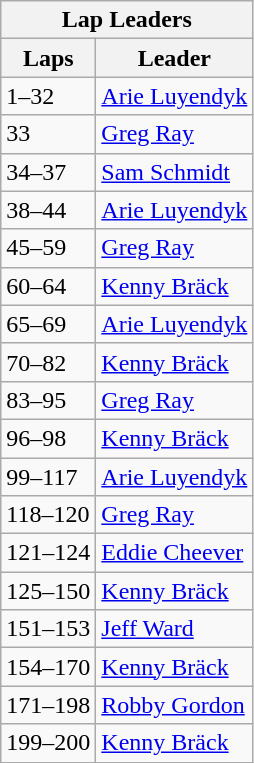<table class="wikitable">
<tr>
<th colspan=2>Lap Leaders</th>
</tr>
<tr>
<th>Laps</th>
<th>Leader</th>
</tr>
<tr>
<td>1–32</td>
<td><a href='#'>Arie Luyendyk</a></td>
</tr>
<tr>
<td>33</td>
<td><a href='#'>Greg Ray</a></td>
</tr>
<tr>
<td>34–37</td>
<td><a href='#'>Sam Schmidt</a></td>
</tr>
<tr>
<td>38–44</td>
<td><a href='#'>Arie Luyendyk</a></td>
</tr>
<tr>
<td>45–59</td>
<td><a href='#'>Greg Ray</a></td>
</tr>
<tr>
<td>60–64</td>
<td><a href='#'>Kenny Bräck</a></td>
</tr>
<tr>
<td>65–69</td>
<td><a href='#'>Arie Luyendyk</a></td>
</tr>
<tr>
<td>70–82</td>
<td><a href='#'>Kenny Bräck</a></td>
</tr>
<tr>
<td>83–95</td>
<td><a href='#'>Greg Ray</a></td>
</tr>
<tr>
<td>96–98</td>
<td><a href='#'>Kenny Bräck</a></td>
</tr>
<tr>
<td>99–117</td>
<td><a href='#'>Arie Luyendyk</a></td>
</tr>
<tr>
<td>118–120</td>
<td><a href='#'>Greg Ray</a></td>
</tr>
<tr>
<td>121–124</td>
<td><a href='#'>Eddie Cheever</a></td>
</tr>
<tr>
<td>125–150</td>
<td><a href='#'>Kenny Bräck</a></td>
</tr>
<tr>
<td>151–153</td>
<td><a href='#'>Jeff Ward</a></td>
</tr>
<tr>
<td>154–170</td>
<td><a href='#'>Kenny Bräck</a></td>
</tr>
<tr>
<td>171–198</td>
<td><a href='#'>Robby Gordon</a></td>
</tr>
<tr>
<td>199–200</td>
<td><a href='#'>Kenny Bräck</a></td>
</tr>
</table>
